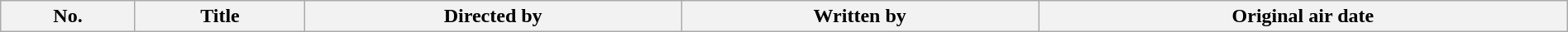<table class="wikitable plainrowheaders" style="width:100%; background:#fff;">
<tr>
<th style="background:#;">No.</th>
<th style="background:#;">Title</th>
<th style="background:#;">Directed by</th>
<th style="background:#;">Written by</th>
<th style="background:#;">Original air date<br>















</th>
</tr>
</table>
